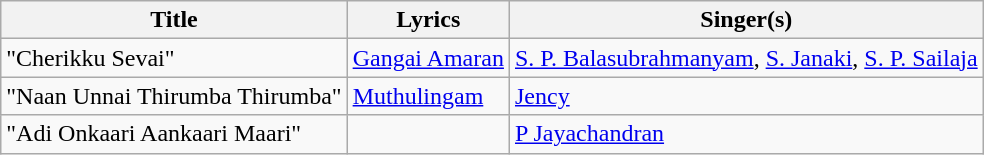<table class="wikitable">
<tr>
<th>Title</th>
<th>Lyrics</th>
<th>Singer(s)</th>
</tr>
<tr>
<td>"Cherikku Sevai"</td>
<td><a href='#'>Gangai Amaran</a></td>
<td><a href='#'>S. P. Balasubrahmanyam</a>, <a href='#'>S. Janaki</a>, <a href='#'>S. P. Sailaja</a></td>
</tr>
<tr>
<td>"Naan Unnai Thirumba Thirumba"</td>
<td><a href='#'>Muthulingam</a></td>
<td><a href='#'>Jency</a></td>
</tr>
<tr>
<td>"Adi Onkaari Aankaari Maari"</td>
<td></td>
<td><a href='#'>P Jayachandran</a></td>
</tr>
</table>
